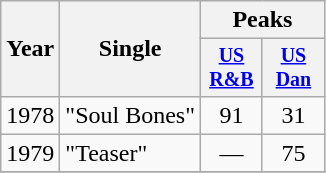<table class="wikitable" style="text-align:center;">
<tr>
<th rowspan="2">Year</th>
<th rowspan="2">Single</th>
<th colspan="2">Peaks</th>
</tr>
<tr style="font-size:smaller;">
<th width="35"><a href='#'>US<br>R&B</a><br></th>
<th width="35"><a href='#'>US<br>Dan</a><br></th>
</tr>
<tr>
<td rowspan="1">1978</td>
<td align="left">"Soul Bones"</td>
<td>91</td>
<td>31</td>
</tr>
<tr>
<td rowspan="1">1979</td>
<td align="left">"Teaser"</td>
<td>—</td>
<td>75</td>
</tr>
<tr>
</tr>
</table>
